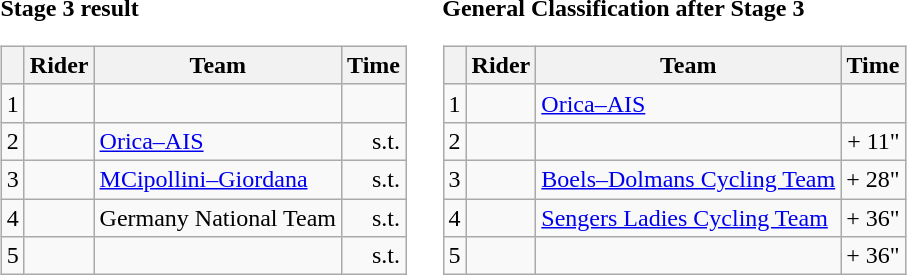<table>
<tr>
<td><strong>Stage 3 result</strong><br><table class=wikitable>
<tr>
<th></th>
<th>Rider</th>
<th>Team</th>
<th>Time</th>
</tr>
<tr>
<td>1</td>
<td></td>
<td></td>
<td align=right></td>
</tr>
<tr>
<td>2</td>
<td></td>
<td><a href='#'>Orica–AIS</a></td>
<td align=right>s.t.</td>
</tr>
<tr>
<td>3</td>
<td></td>
<td><a href='#'>MCipollini–Giordana</a></td>
<td align=right>s.t.</td>
</tr>
<tr>
<td>4</td>
<td></td>
<td>Germany National Team</td>
<td align=right>s.t.</td>
</tr>
<tr>
<td>5</td>
<td></td>
<td></td>
<td align=right>s.t.</td>
</tr>
</table>
</td>
<td></td>
<td><strong>General Classification after Stage 3</strong><br><table class="wikitable">
<tr>
<th></th>
<th>Rider</th>
<th>Team</th>
<th>Time</th>
</tr>
<tr>
<td>1</td>
<td></td>
<td><a href='#'>Orica–AIS</a></td>
<td align=right></td>
</tr>
<tr>
<td>2</td>
<td></td>
<td></td>
<td align=right>+ 11"</td>
</tr>
<tr>
<td>3</td>
<td></td>
<td><a href='#'>Boels–Dolmans Cycling Team</a></td>
<td align=right>+ 28"</td>
</tr>
<tr>
<td>4</td>
<td></td>
<td><a href='#'>Sengers Ladies Cycling Team</a></td>
<td align=right>+ 36"</td>
</tr>
<tr>
<td>5</td>
<td></td>
<td></td>
<td align=right>+ 36"</td>
</tr>
</table>
</td>
</tr>
</table>
